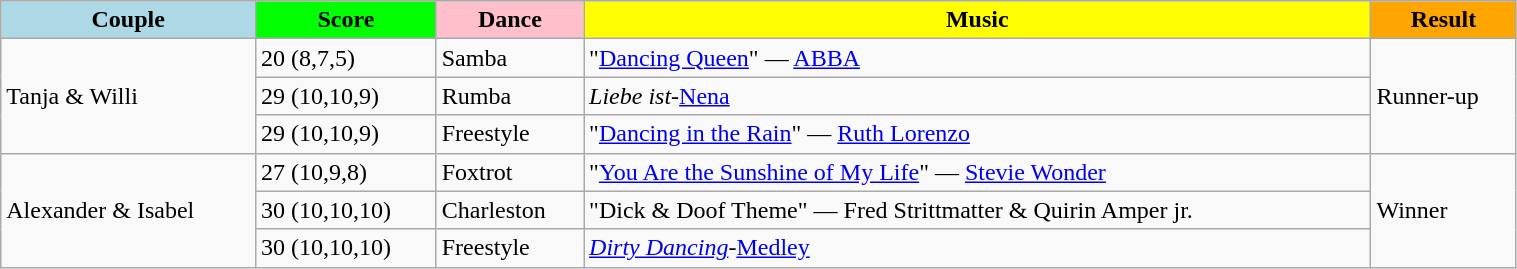<table class="wikitable" width="80%">
<tr>
<th style="background:lightblue;">Couple</th>
<th style="background:lime;">Score</th>
<th style="background:pink;">Dance</th>
<th style="background:yellow;">Music</th>
<th style="background:orange;">Result</th>
</tr>
<tr>
<td rowspan=3>Tanja & Willi</td>
<td>20 (8,7,5)</td>
<td>Samba</td>
<td>"<a href='#'>Dancing Queen</a>" — <a href='#'>ABBA</a></td>
<td rowspan=3>Runner-up</td>
</tr>
<tr>
<td>29 (10,10,9)</td>
<td>Rumba</td>
<td><em>Liebe ist</em>-<a href='#'>Nena</a></td>
</tr>
<tr>
<td>29 (10,10,9)</td>
<td>Freestyle</td>
<td>"<a href='#'>Dancing in the Rain</a>" — <a href='#'>Ruth Lorenzo</a></td>
</tr>
<tr>
<td rowspan=3>Alexander & Isabel</td>
<td>27 (10,9,8)</td>
<td>Foxtrot</td>
<td>"<a href='#'>You Are the Sunshine of My Life</a>" — <a href='#'>Stevie Wonder</a></td>
<td rowspan=3>Winner</td>
</tr>
<tr>
<td>30 (10,10,10)</td>
<td>Charleston</td>
<td>"Dick & Doof Theme" — Fred Strittmatter & Quirin Amper jr.</td>
</tr>
<tr>
<td>30 (10,10,10)</td>
<td>Freestyle</td>
<td><em><a href='#'>Dirty Dancing</a></em>-<a href='#'>Medley</a></td>
</tr>
</table>
